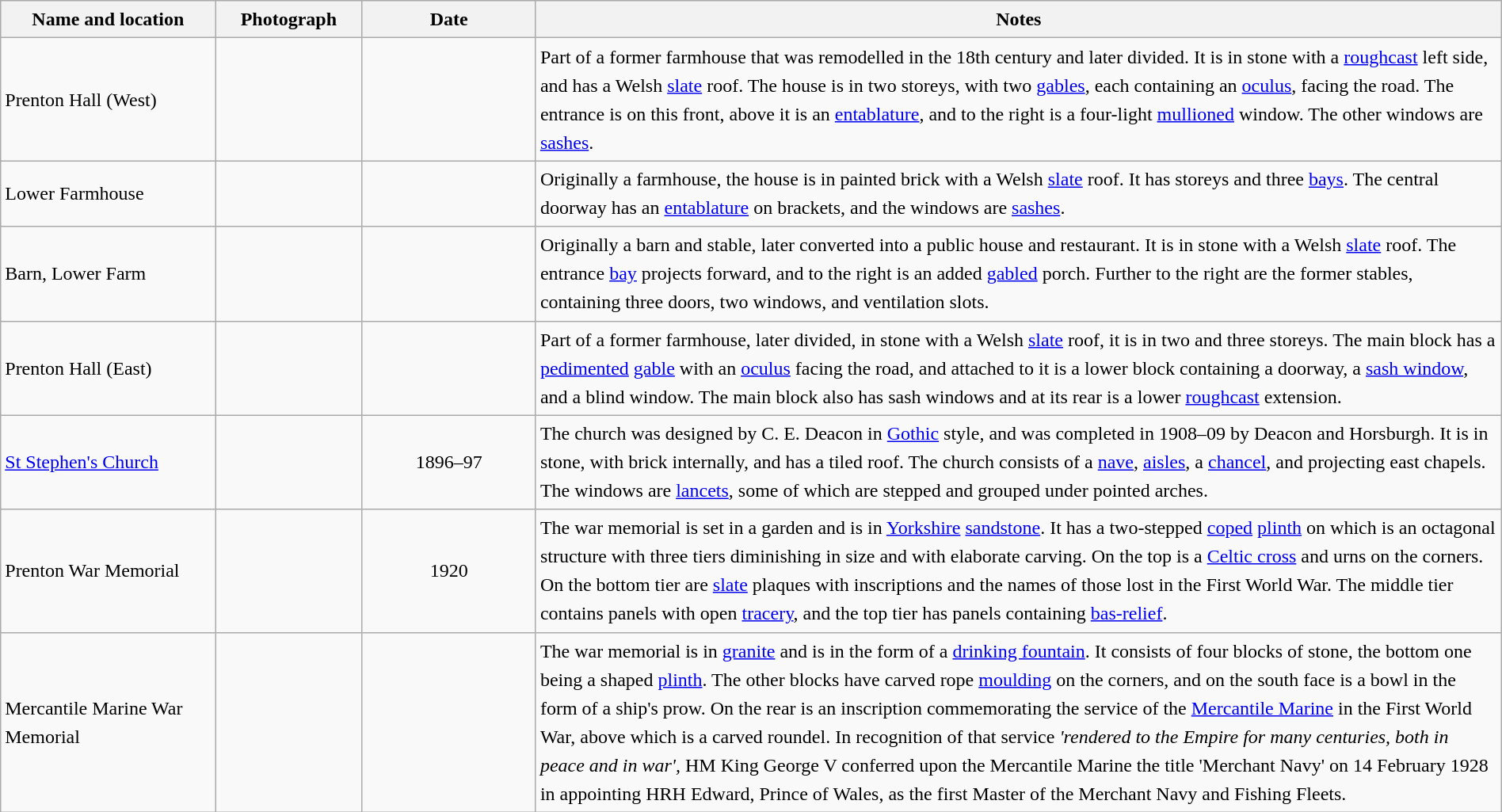<table class="wikitable sortable plainrowheaders" style="width:100%;border:0px;text-align:left;line-height:150%;">
<tr>
<th scope="col"  style="width:150px">Name and location</th>
<th scope="col"  style="width:100px" class="unsortable">Photograph</th>
<th scope="col"  style="width:120px">Date</th>
<th scope="col"  style="width:700px" class="unsortable">Notes</th>
</tr>
<tr>
<td>Prenton Hall (West)<br><small></small></td>
<td></td>
<td align="center"></td>
<td>Part of a former farmhouse that was remodelled in the 18th century and later divided.  It is in stone with a <a href='#'>roughcast</a> left side, and has a Welsh <a href='#'>slate</a> roof.  The house is in two storeys, with two <a href='#'>gables</a>, each containing an <a href='#'>oculus</a>, facing the road.  The entrance is on this front, above it is an <a href='#'>entablature</a>, and to the right is a four-light <a href='#'>mullioned</a> window.  The other windows are <a href='#'>sashes</a>.</td>
</tr>
<tr>
<td>Lower Farmhouse<br><small></small></td>
<td></td>
<td align="center"></td>
<td>Originally a farmhouse, the house is in painted brick with a Welsh <a href='#'>slate</a> roof.  It has  storeys and three <a href='#'>bays</a>.  The central doorway has an <a href='#'>entablature</a> on brackets, and the windows are <a href='#'>sashes</a>.</td>
</tr>
<tr>
<td>Barn, Lower Farm<br><small></small></td>
<td></td>
<td align="center"></td>
<td>Originally a barn and stable, later converted into a public house and restaurant.  It is in stone with a Welsh <a href='#'>slate</a> roof.  The entrance <a href='#'>bay</a> projects forward, and to the right is an added <a href='#'>gabled</a> porch.  Further to the right are the former stables, containing three doors, two windows, and ventilation slots.</td>
</tr>
<tr>
<td>Prenton Hall (East)<br><small></small></td>
<td></td>
<td align="center"></td>
<td>Part of a former farmhouse, later divided, in stone with a Welsh <a href='#'>slate</a> roof, it is in two and three storeys.  The main block has a <a href='#'>pedimented</a> <a href='#'>gable</a> with an <a href='#'>oculus</a> facing the road, and attached to it is a lower block containing a doorway, a <a href='#'>sash window</a>, and a blind window.  The main block also has sash windows and at its rear is a lower <a href='#'>roughcast</a> extension.</td>
</tr>
<tr>
<td><a href='#'>St Stephen's Church</a><br><small></small></td>
<td></td>
<td align="center">1896–97</td>
<td>The church was designed by C. E. Deacon in <a href='#'>Gothic</a> style, and was completed in 1908–09 by Deacon and Horsburgh.  It is in stone, with brick internally, and has a tiled roof.  The church consists of a <a href='#'>nave</a>, <a href='#'>aisles</a>, a <a href='#'>chancel</a>, and projecting east chapels.  The windows are <a href='#'>lancets</a>, some of which are stepped and grouped under pointed arches.</td>
</tr>
<tr>
<td>Prenton War Memorial<br><small></small></td>
<td></td>
<td align="center">1920</td>
<td>The war memorial is set in a garden and is in <a href='#'>Yorkshire</a> <a href='#'>sandstone</a>.  It has a two-stepped <a href='#'>coped</a> <a href='#'>plinth</a> on which is an octagonal structure with three tiers diminishing in size and with elaborate carving.  On the top is a <a href='#'>Celtic cross</a> and urns on the corners.  On the bottom tier are <a href='#'>slate</a> plaques with inscriptions and the names of those lost in the First World War.  The middle tier contains panels with open <a href='#'>tracery</a>, and the top tier has panels containing <a href='#'>bas-relief</a>.</td>
</tr>
<tr>
<td>Mercantile Marine War Memorial<br><small></small></td>
<td></td>
<td align="center"></td>
<td>The war memorial is in <a href='#'>granite</a> and is in the form of a <a href='#'>drinking fountain</a>.  It consists of four blocks of stone, the bottom one being a shaped <a href='#'>plinth</a>.  The other blocks have carved rope <a href='#'>moulding</a> on the corners, and on the south face is a bowl in the form of a ship's prow.  On the rear is an inscription commemorating the service of the <a href='#'>Mercantile Marine</a> in the First World War, above which is a carved roundel. In recognition of that service <em>'rendered to the Empire for many centuries, both in peace and in war',</em> HM King George V conferred upon the Mercantile Marine the title 'Merchant Navy' on 14 February 1928 in appointing HRH Edward, Prince of Wales, as the first Master of the Merchant Navy and Fishing Fleets.</td>
</tr>
<tr>
</tr>
</table>
